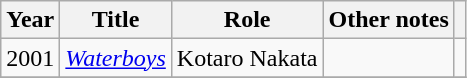<table class="wikitable">
<tr>
<th>Year</th>
<th>Title</th>
<th>Role</th>
<th>Other notes</th>
<th></th>
</tr>
<tr>
<td>2001</td>
<td><em><a href='#'>Waterboys</a></em></td>
<td>Kotaro Nakata</td>
<td></td>
<td></td>
</tr>
<tr>
</tr>
</table>
